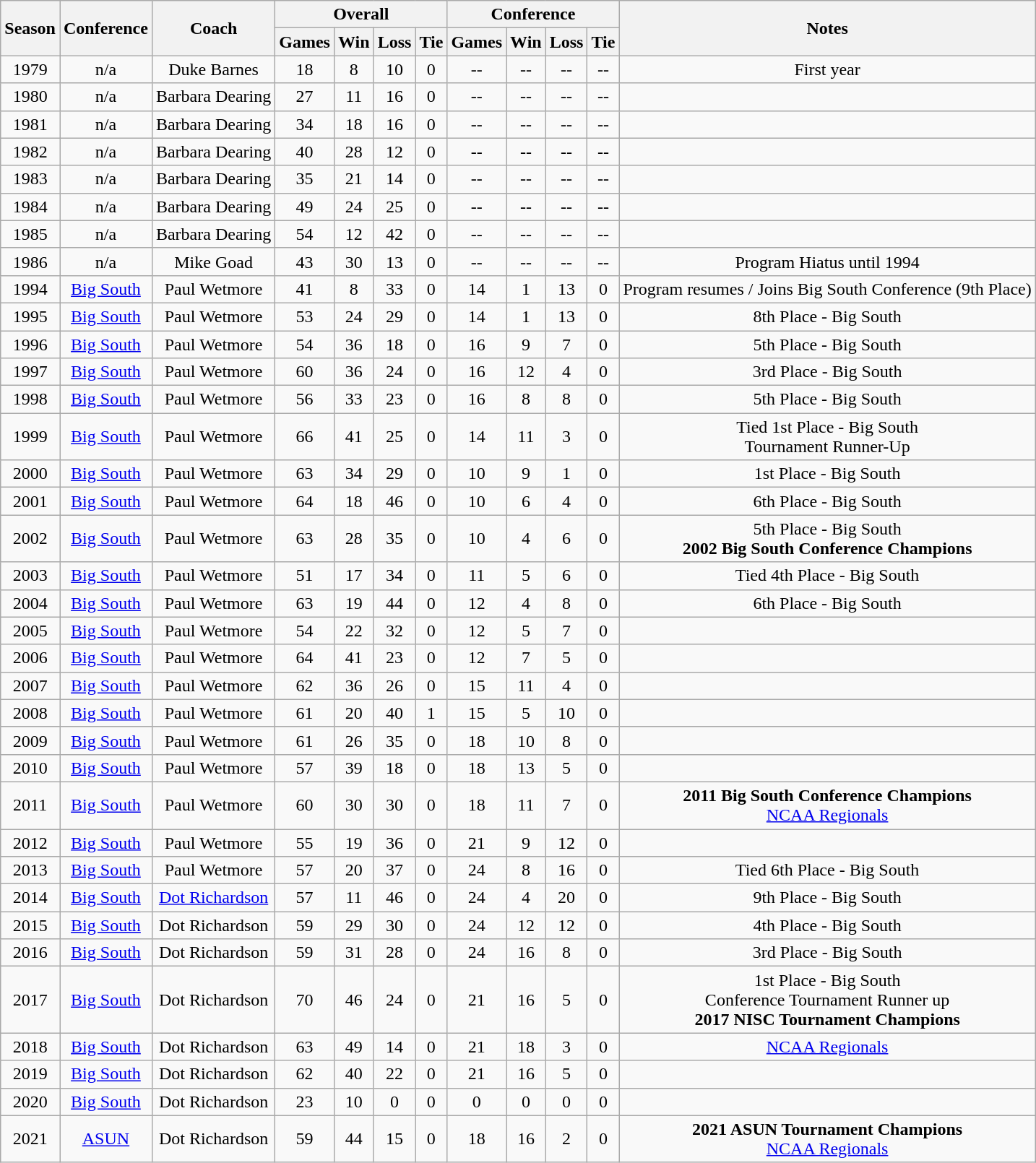<table class="wikitable" style="text-align: center;">
<tr>
<th rowspan=2>Season</th>
<th rowspan=2>Conference</th>
<th rowspan=2>Coach</th>
<th colspan="4">Overall</th>
<th colspan="4">Conference</th>
<th rowspan=2>Notes</th>
</tr>
<tr>
<th>Games</th>
<th>Win</th>
<th>Loss</th>
<th>Tie</th>
<th>Games</th>
<th>Win</th>
<th>Loss</th>
<th>Tie</th>
</tr>
<tr>
<td>1979</td>
<td>n/a</td>
<td>Duke Barnes</td>
<td>18</td>
<td>8</td>
<td>10</td>
<td>0</td>
<td>--</td>
<td>--</td>
<td>--</td>
<td>--</td>
<td>First year</td>
</tr>
<tr>
<td>1980</td>
<td>n/a</td>
<td>Barbara Dearing</td>
<td>27</td>
<td>11</td>
<td>16</td>
<td>0</td>
<td>--</td>
<td>--</td>
<td>--</td>
<td>--</td>
<td></td>
</tr>
<tr>
<td>1981</td>
<td>n/a</td>
<td>Barbara Dearing</td>
<td>34</td>
<td>18</td>
<td>16</td>
<td>0</td>
<td>--</td>
<td>--</td>
<td>--</td>
<td>--</td>
<td></td>
</tr>
<tr>
<td>1982</td>
<td>n/a</td>
<td>Barbara Dearing</td>
<td>40</td>
<td>28</td>
<td>12</td>
<td>0</td>
<td>--</td>
<td>--</td>
<td>--</td>
<td>--</td>
<td></td>
</tr>
<tr>
<td>1983</td>
<td>n/a</td>
<td>Barbara Dearing</td>
<td>35</td>
<td>21</td>
<td>14</td>
<td>0</td>
<td>--</td>
<td>--</td>
<td>--</td>
<td>--</td>
<td></td>
</tr>
<tr>
<td>1984</td>
<td>n/a</td>
<td>Barbara Dearing</td>
<td>49</td>
<td>24</td>
<td>25</td>
<td>0</td>
<td>--</td>
<td>--</td>
<td>--</td>
<td>--</td>
<td></td>
</tr>
<tr>
<td>1985</td>
<td>n/a</td>
<td>Barbara Dearing</td>
<td>54</td>
<td>12</td>
<td>42</td>
<td>0</td>
<td>--</td>
<td>--</td>
<td>--</td>
<td>--</td>
<td></td>
</tr>
<tr>
<td>1986</td>
<td>n/a</td>
<td>Mike Goad</td>
<td>43</td>
<td>30</td>
<td>13</td>
<td>0</td>
<td>--</td>
<td>--</td>
<td>--</td>
<td>--</td>
<td>Program Hiatus until 1994</td>
</tr>
<tr>
<td>1994</td>
<td><a href='#'>Big South</a></td>
<td>Paul Wetmore</td>
<td>41</td>
<td>8</td>
<td>33</td>
<td>0</td>
<td>14</td>
<td>1</td>
<td>13</td>
<td>0</td>
<td>Program resumes / Joins Big South Conference (9th Place)</td>
</tr>
<tr>
<td>1995</td>
<td><a href='#'>Big South</a></td>
<td>Paul Wetmore</td>
<td>53</td>
<td>24</td>
<td>29</td>
<td>0</td>
<td>14</td>
<td>1</td>
<td>13</td>
<td>0</td>
<td>8th Place - Big South</td>
</tr>
<tr>
<td>1996</td>
<td><a href='#'>Big South</a></td>
<td>Paul Wetmore</td>
<td>54</td>
<td>36</td>
<td>18</td>
<td>0</td>
<td>16</td>
<td>9</td>
<td>7</td>
<td>0</td>
<td>5th Place - Big South</td>
</tr>
<tr>
<td>1997</td>
<td><a href='#'>Big South</a></td>
<td>Paul Wetmore</td>
<td>60</td>
<td>36</td>
<td>24</td>
<td>0</td>
<td>16</td>
<td>12</td>
<td>4</td>
<td>0</td>
<td>3rd Place - Big South</td>
</tr>
<tr>
<td>1998</td>
<td><a href='#'>Big South</a></td>
<td>Paul Wetmore</td>
<td>56</td>
<td>33</td>
<td>23</td>
<td>0</td>
<td>16</td>
<td>8</td>
<td>8</td>
<td>0</td>
<td>5th Place - Big South</td>
</tr>
<tr>
<td>1999</td>
<td><a href='#'>Big South</a></td>
<td>Paul Wetmore</td>
<td>66</td>
<td>41</td>
<td>25</td>
<td>0</td>
<td>14</td>
<td>11</td>
<td>3</td>
<td>0</td>
<td>Tied 1st Place - Big South<br>Tournament Runner-Up</td>
</tr>
<tr>
<td>2000</td>
<td><a href='#'>Big South</a></td>
<td>Paul Wetmore</td>
<td>63</td>
<td>34</td>
<td>29</td>
<td>0</td>
<td>10</td>
<td>9</td>
<td>1</td>
<td>0</td>
<td>1st Place - Big South</td>
</tr>
<tr>
<td>2001</td>
<td><a href='#'>Big South</a></td>
<td>Paul Wetmore</td>
<td>64</td>
<td>18</td>
<td>46</td>
<td>0</td>
<td>10</td>
<td>6</td>
<td>4</td>
<td>0</td>
<td>6th Place - Big South</td>
</tr>
<tr>
<td>2002</td>
<td><a href='#'>Big South</a></td>
<td>Paul Wetmore</td>
<td>63</td>
<td>28</td>
<td>35</td>
<td>0</td>
<td>10</td>
<td>4</td>
<td>6</td>
<td>0</td>
<td>5th Place - Big South<br><strong>2002 Big South Conference Champions</strong></td>
</tr>
<tr>
<td>2003</td>
<td><a href='#'>Big South</a></td>
<td>Paul Wetmore</td>
<td>51</td>
<td>17</td>
<td>34</td>
<td>0</td>
<td>11</td>
<td>5</td>
<td>6</td>
<td>0</td>
<td>Tied 4th Place - Big South</td>
</tr>
<tr>
<td>2004</td>
<td><a href='#'>Big South</a></td>
<td>Paul Wetmore</td>
<td>63</td>
<td>19</td>
<td>44</td>
<td>0</td>
<td>12</td>
<td>4</td>
<td>8</td>
<td>0</td>
<td>6th Place - Big South</td>
</tr>
<tr>
<td>2005</td>
<td><a href='#'>Big South</a></td>
<td>Paul Wetmore</td>
<td>54</td>
<td>22</td>
<td>32</td>
<td>0</td>
<td>12</td>
<td>5</td>
<td>7</td>
<td>0</td>
<td></td>
</tr>
<tr>
<td>2006</td>
<td><a href='#'>Big South</a></td>
<td>Paul Wetmore</td>
<td>64</td>
<td>41</td>
<td>23</td>
<td>0</td>
<td>12</td>
<td>7</td>
<td>5</td>
<td>0</td>
<td></td>
</tr>
<tr>
<td>2007</td>
<td><a href='#'>Big South</a></td>
<td>Paul Wetmore</td>
<td>62</td>
<td>36</td>
<td>26</td>
<td>0</td>
<td>15</td>
<td>11</td>
<td>4</td>
<td>0</td>
<td></td>
</tr>
<tr>
<td>2008</td>
<td><a href='#'>Big South</a></td>
<td>Paul Wetmore</td>
<td>61</td>
<td>20</td>
<td>40</td>
<td>1</td>
<td>15</td>
<td>5</td>
<td>10</td>
<td>0</td>
<td></td>
</tr>
<tr>
<td>2009</td>
<td><a href='#'>Big South</a></td>
<td>Paul Wetmore</td>
<td>61</td>
<td>26</td>
<td>35</td>
<td>0</td>
<td>18</td>
<td>10</td>
<td>8</td>
<td>0</td>
<td></td>
</tr>
<tr>
<td>2010</td>
<td><a href='#'>Big South</a></td>
<td>Paul Wetmore</td>
<td>57</td>
<td>39</td>
<td>18</td>
<td>0</td>
<td>18</td>
<td>13</td>
<td>5</td>
<td>0</td>
<td></td>
</tr>
<tr>
<td>2011</td>
<td><a href='#'>Big South</a></td>
<td>Paul Wetmore</td>
<td>60</td>
<td>30</td>
<td>30</td>
<td>0</td>
<td>18</td>
<td>11</td>
<td>7</td>
<td>0</td>
<td><strong>2011 Big South Conference Champions</strong><br><a href='#'>NCAA Regionals</a></td>
</tr>
<tr>
<td>2012</td>
<td><a href='#'>Big South</a></td>
<td>Paul Wetmore</td>
<td>55</td>
<td>19</td>
<td>36</td>
<td>0</td>
<td>21</td>
<td>9</td>
<td>12</td>
<td>0</td>
<td></td>
</tr>
<tr>
<td>2013</td>
<td><a href='#'>Big South</a></td>
<td>Paul Wetmore</td>
<td>57</td>
<td>20</td>
<td>37</td>
<td>0</td>
<td>24</td>
<td>8</td>
<td>16</td>
<td>0</td>
<td>Tied 6th Place - Big South</td>
</tr>
<tr>
<td>2014</td>
<td><a href='#'>Big South</a></td>
<td><a href='#'>Dot Richardson</a></td>
<td>57</td>
<td>11</td>
<td>46</td>
<td>0</td>
<td>24</td>
<td>4</td>
<td>20</td>
<td>0</td>
<td>9th Place - Big South</td>
</tr>
<tr>
<td>2015</td>
<td><a href='#'>Big South</a></td>
<td>Dot Richardson</td>
<td>59</td>
<td>29</td>
<td>30</td>
<td>0</td>
<td>24</td>
<td>12</td>
<td>12</td>
<td>0</td>
<td>4th Place - Big South</td>
</tr>
<tr>
<td>2016</td>
<td><a href='#'>Big South</a></td>
<td>Dot Richardson</td>
<td>59</td>
<td>31</td>
<td>28</td>
<td>0</td>
<td>24</td>
<td>16</td>
<td>8</td>
<td>0</td>
<td>3rd Place - Big South</td>
</tr>
<tr>
<td>2017</td>
<td><a href='#'>Big South</a></td>
<td>Dot Richardson</td>
<td>70</td>
<td>46</td>
<td>24</td>
<td>0</td>
<td>21</td>
<td>16</td>
<td>5</td>
<td>0</td>
<td>1st Place - Big South<br>Conference Tournament Runner up<br><strong>2017 NISC Tournament Champions</strong></td>
</tr>
<tr>
<td>2018</td>
<td><a href='#'>Big South</a></td>
<td>Dot Richardson</td>
<td>63</td>
<td>49</td>
<td>14</td>
<td>0</td>
<td>21</td>
<td>18</td>
<td>3</td>
<td>0</td>
<td><a href='#'>NCAA Regionals</a></td>
</tr>
<tr>
<td>2019</td>
<td><a href='#'>Big South</a></td>
<td>Dot Richardson</td>
<td>62</td>
<td>40</td>
<td>22</td>
<td>0</td>
<td>21</td>
<td>16</td>
<td>5</td>
<td>0</td>
<td></td>
</tr>
<tr>
<td>2020</td>
<td><a href='#'>Big South</a></td>
<td>Dot Richardson</td>
<td>23</td>
<td>10</td>
<td>0</td>
<td>0</td>
<td>0</td>
<td>0</td>
<td>0</td>
<td>0</td>
<td></td>
</tr>
<tr>
<td>2021</td>
<td><a href='#'>ASUN</a></td>
<td>Dot Richardson</td>
<td>59</td>
<td>44</td>
<td>15</td>
<td>0</td>
<td>18</td>
<td>16</td>
<td>2</td>
<td>0</td>
<td><strong>2021 ASUN Tournament Champions</strong><br><a href='#'>NCAA Regionals</a></td>
</tr>
</table>
